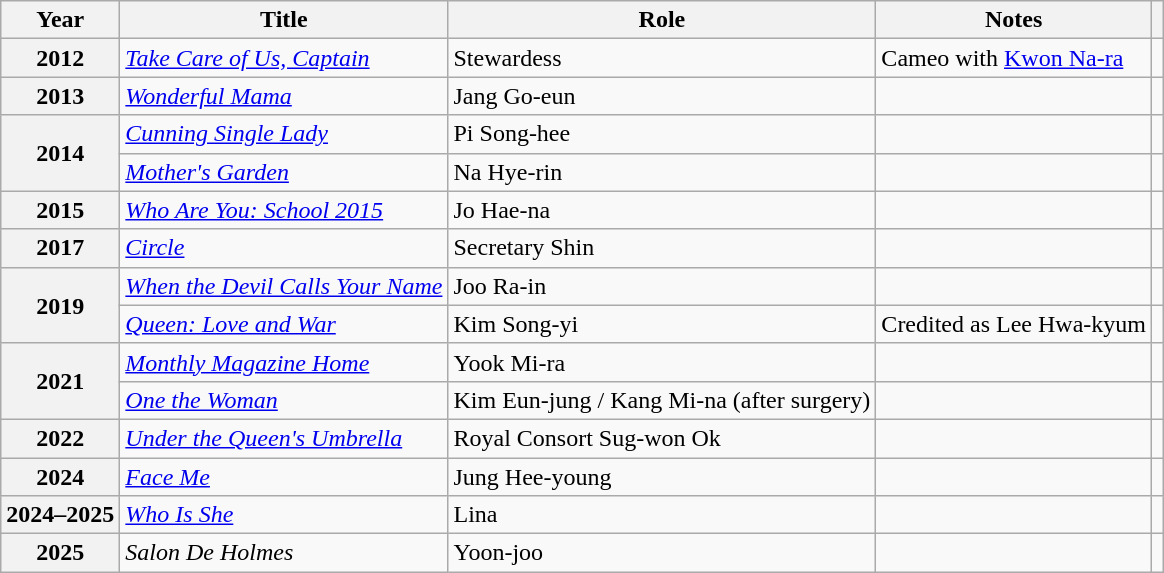<table class="wikitable plainrowheaders">
<tr>
<th scope="col">Year</th>
<th scope="col">Title</th>
<th scope="col">Role</th>
<th scope="col">Notes</th>
<th scope="col" class="unsortable"></th>
</tr>
<tr>
<th scope="row">2012</th>
<td><em><a href='#'>Take Care of Us, Captain</a></em></td>
<td>Stewardess</td>
<td>Cameo with <a href='#'>Kwon Na-ra</a></td>
<td style="text-align:center"></td>
</tr>
<tr>
<th scope="row">2013</th>
<td><em><a href='#'>Wonderful Mama</a></em></td>
<td>Jang Go-eun</td>
<td></td>
<td style="text-align:center"></td>
</tr>
<tr>
<th scope="row" rowspan="2">2014</th>
<td><em><a href='#'>Cunning Single Lady</a></em></td>
<td>Pi Song-hee</td>
<td></td>
<td style="text-align:center"></td>
</tr>
<tr>
<td><em><a href='#'>Mother's Garden</a></em></td>
<td>Na Hye-rin</td>
<td></td>
<td style="text-align:center"></td>
</tr>
<tr>
<th scope="row">2015</th>
<td><em><a href='#'>Who Are You: School 2015</a></em></td>
<td>Jo Hae-na</td>
<td></td>
<td style="text-align:center"></td>
</tr>
<tr>
<th scope="row">2017</th>
<td><em><a href='#'>Circle</a></em></td>
<td>Secretary Shin</td>
<td></td>
<td style="text-align:center"></td>
</tr>
<tr>
<th scope="row" rowspan="2">2019</th>
<td><em><a href='#'>When the Devil Calls Your Name</a></em></td>
<td>Joo Ra-in</td>
<td></td>
<td style="text-align:center"></td>
</tr>
<tr>
<td><em><a href='#'>Queen: Love and War</a></em></td>
<td>Kim Song-yi</td>
<td>Credited as Lee Hwa-kyum</td>
<td style="text-align:center"></td>
</tr>
<tr>
<th scope="row" rowspan="2">2021</th>
<td><em><a href='#'>Monthly Magazine Home</a></em></td>
<td>Yook Mi-ra</td>
<td></td>
<td style="text-align:center"></td>
</tr>
<tr>
<td><em><a href='#'>One the Woman</a></em></td>
<td>Kim Eun-jung / Kang Mi-na (after surgery)</td>
<td></td>
<td style="text-align:center"></td>
</tr>
<tr>
<th scope="row">2022</th>
<td><em><a href='#'>Under the Queen's Umbrella</a></em></td>
<td>Royal Consort Sug-won Ok</td>
<td></td>
<td style="text-align:center"></td>
</tr>
<tr>
<th scope="row">2024</th>
<td><em><a href='#'>Face Me</a></em></td>
<td>Jung Hee-young</td>
<td></td>
<td style="text-align:center"></td>
</tr>
<tr>
<th scope="row">2024–2025</th>
<td><em><a href='#'>Who Is She</a></em></td>
<td>Lina</td>
<td></td>
<td style="text-align:center"></td>
</tr>
<tr>
<th scope="row">2025</th>
<td><em>Salon De Holmes</em></td>
<td>Yoon-joo</td>
<td></td>
<td style="text-align:center"></td>
</tr>
</table>
